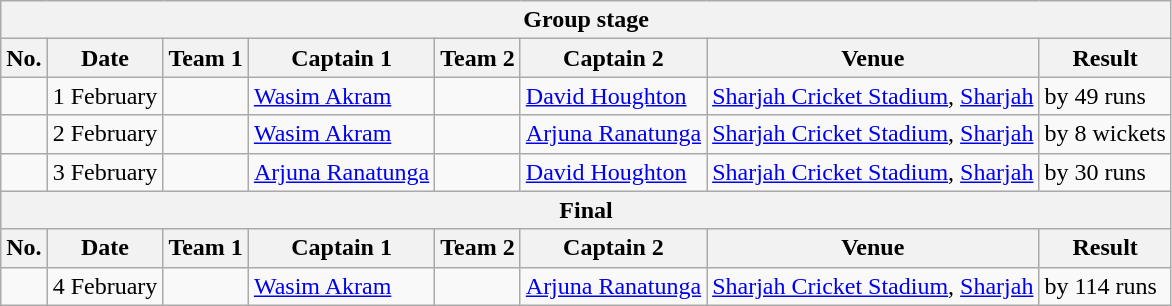<table class="wikitable">
<tr>
<th colspan="9">Group stage</th>
</tr>
<tr>
<th>No.</th>
<th>Date</th>
<th>Team 1</th>
<th>Captain 1</th>
<th>Team 2</th>
<th>Captain 2</th>
<th>Venue</th>
<th>Result</th>
</tr>
<tr>
<td></td>
<td>1 February</td>
<td></td>
<td><a href='#'>Wasim Akram</a></td>
<td></td>
<td><a href='#'>David Houghton</a></td>
<td><a href='#'>Sharjah Cricket Stadium</a>, <a href='#'>Sharjah</a></td>
<td> by 49 runs</td>
</tr>
<tr>
<td></td>
<td>2 February</td>
<td></td>
<td><a href='#'>Wasim Akram</a></td>
<td></td>
<td><a href='#'>Arjuna Ranatunga</a></td>
<td><a href='#'>Sharjah Cricket Stadium</a>, <a href='#'>Sharjah</a></td>
<td> by 8 wickets</td>
</tr>
<tr>
<td></td>
<td>3 February</td>
<td></td>
<td><a href='#'>Arjuna Ranatunga</a></td>
<td></td>
<td><a href='#'>David Houghton</a></td>
<td><a href='#'>Sharjah Cricket Stadium</a>, <a href='#'>Sharjah</a></td>
<td> by 30 runs</td>
</tr>
<tr>
<th colspan="9">Final</th>
</tr>
<tr>
<th>No.</th>
<th>Date</th>
<th>Team 1</th>
<th>Captain 1</th>
<th>Team 2</th>
<th>Captain 2</th>
<th>Venue</th>
<th>Result</th>
</tr>
<tr>
<td></td>
<td>4 February</td>
<td></td>
<td><a href='#'>Wasim Akram</a></td>
<td></td>
<td><a href='#'>Arjuna Ranatunga</a></td>
<td><a href='#'>Sharjah Cricket Stadium</a>, <a href='#'>Sharjah</a></td>
<td> by 114 runs</td>
</tr>
</table>
